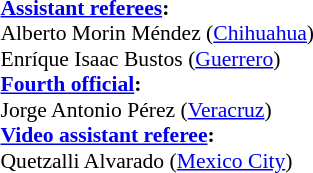<table width=100% style="font-size:90%">
<tr>
<td><br><strong><a href='#'>Assistant referees</a>:</strong>
<br>Alberto Morin Méndez (<a href='#'>Chihuahua</a>)
<br>Enríque Isaac Bustos (<a href='#'>Guerrero</a>)
<br><strong><a href='#'>Fourth official</a>:</strong>
<br> Jorge Antonio Pérez (<a href='#'>Veracruz</a>)
<br><strong><a href='#'>Video assistant referee</a>:</strong>
<br>Quetzalli Alvarado (<a href='#'>Mexico City</a>)</td>
</tr>
</table>
